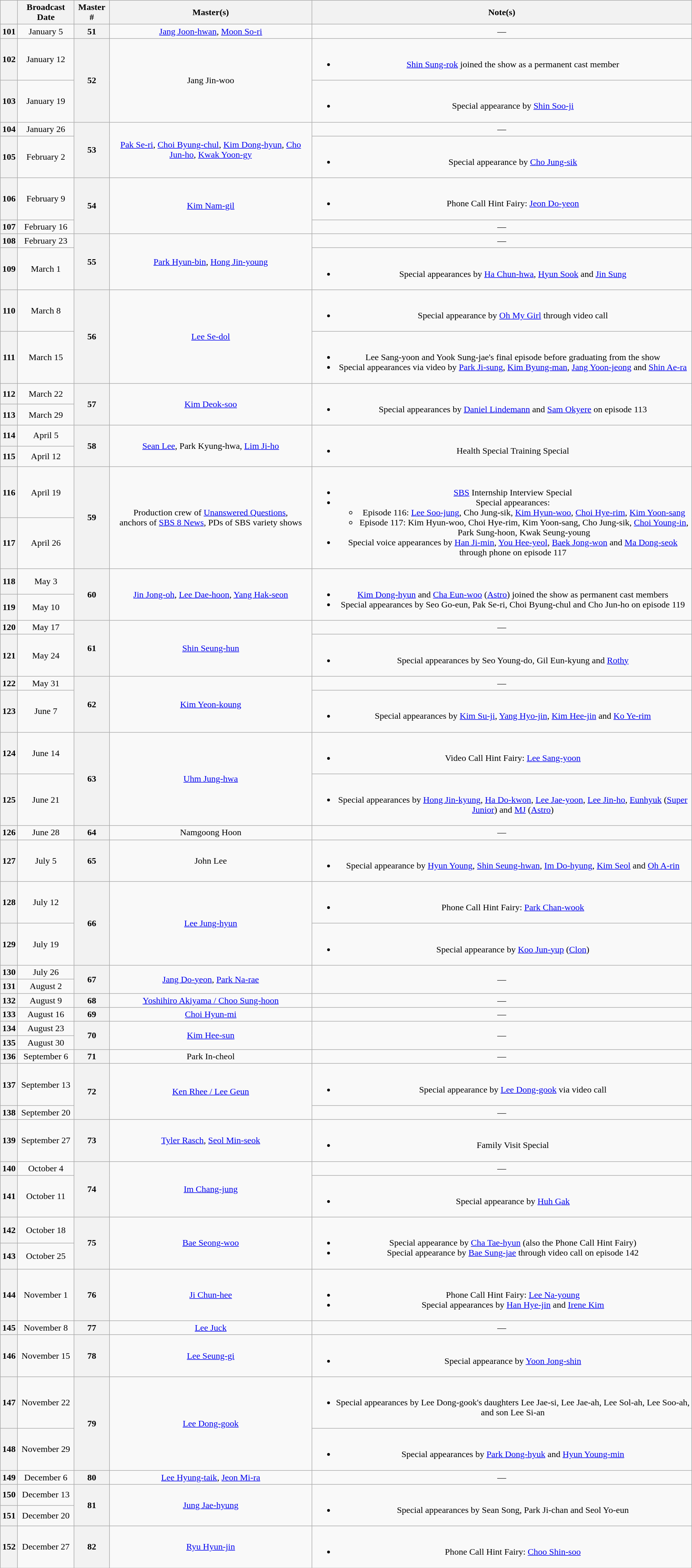<table Class ="wikitable" style="text-align:center;">
<tr>
<th></th>
<th>Broadcast Date</th>
<th>Master #</th>
<th>Master(s)<br></th>
<th>Note(s)</th>
</tr>
<tr>
<th>101</th>
<td>January 5</td>
<th>51</th>
<td><a href='#'>Jang Joon-hwan</a>, <a href='#'>Moon So-ri</a><br></td>
<td>—</td>
</tr>
<tr>
<th>102</th>
<td>January 12</td>
<th rowspan="2">52</th>
<td rowspan="2">Jang Jin-woo<br></td>
<td><br><ul><li><a href='#'>Shin Sung-rok</a> joined the show as a permanent cast member</li></ul></td>
</tr>
<tr>
<th>103</th>
<td>January 19</td>
<td><br><ul><li>Special appearance by <a href='#'>Shin Soo-ji</a></li></ul></td>
</tr>
<tr>
<th>104</th>
<td>January 26</td>
<th rowspan="2">53</th>
<td rowspan="2"><a href='#'>Pak Se-ri</a>, <a href='#'>Choi Byung-chul</a>, <a href='#'>Kim Dong-hyun</a>, <a href='#'>Cho Jun-ho</a>, <a href='#'>Kwak Yoon-gy</a><br></td>
<td>—</td>
</tr>
<tr>
<th>105</th>
<td>February 2</td>
<td><br><ul><li>Special appearance by <a href='#'>Cho Jung-sik</a></li></ul></td>
</tr>
<tr>
<th>106</th>
<td>February 9</td>
<th rowspan="2">54</th>
<td rowspan="2"><a href='#'>Kim Nam-gil</a><br></td>
<td><br><ul><li>Phone Call Hint Fairy: <a href='#'>Jeon Do-yeon</a></li></ul></td>
</tr>
<tr>
<th>107</th>
<td>February 16</td>
<td>—</td>
</tr>
<tr>
<th>108</th>
<td>February 23</td>
<th rowspan="2">55</th>
<td rowspan="2"><a href='#'>Park Hyun-bin</a>, <a href='#'>Hong Jin-young</a><br></td>
<td>—</td>
</tr>
<tr>
<th>109</th>
<td>March 1</td>
<td><br><ul><li>Special appearances by <a href='#'>Ha Chun-hwa</a>, <a href='#'>Hyun Sook</a> and <a href='#'>Jin Sung</a></li></ul></td>
</tr>
<tr>
<th>110</th>
<td>March 8</td>
<th rowspan="2">56</th>
<td rowspan="2"><a href='#'>Lee Se-dol</a><br></td>
<td><br><ul><li>Special appearance by <a href='#'>Oh My Girl</a> through video call</li></ul></td>
</tr>
<tr>
<th>111</th>
<td>March 15</td>
<td><br><ul><li>Lee Sang-yoon and Yook Sung-jae's final episode before graduating from the show</li><li>Special appearances via video by <a href='#'>Park Ji-sung</a>, <a href='#'>Kim Byung-man</a>, <a href='#'>Jang Yoon-jeong</a> and <a href='#'>Shin Ae-ra</a></li></ul></td>
</tr>
<tr>
<th>112</th>
<td>March 22</td>
<th rowspan="2">57</th>
<td rowspan="2"><a href='#'>Kim Deok-soo</a><br></td>
<td rowspan="2"><br><ul><li>Special appearances by <a href='#'>Daniel Lindemann</a> and <a href='#'>Sam Okyere</a> on episode 113</li></ul></td>
</tr>
<tr>
<th>113</th>
<td>March 29</td>
</tr>
<tr>
<th>114</th>
<td>April 5</td>
<th rowspan="2">58</th>
<td rowspan="2"><a href='#'>Sean Lee</a>, Park Kyung-hwa, <a href='#'>Lim Ji-ho</a><br></td>
<td rowspan="2"><br><ul><li>Health Special Training Special</li></ul></td>
</tr>
<tr>
<th>115</th>
<td>April 12</td>
</tr>
<tr>
<th>116</th>
<td>April 19</td>
<th rowspan="2">59</th>
<td rowspan="2">Production crew of <a href='#'>Unanswered Questions</a>,<br>anchors of <a href='#'>SBS 8 News</a>, PDs of SBS variety shows</td>
<td rowspan="2"><br><ul><li><a href='#'>SBS</a> Internship Interview Special</li><li>Special appearances:<ul><li>Episode 116: <a href='#'>Lee Soo-jung</a>, Cho Jung-sik, <a href='#'>Kim Hyun-woo</a>, <a href='#'>Choi Hye-rim</a>, <a href='#'>Kim Yoon-sang</a></li><li>Episode 117: Kim Hyun-woo, Choi Hye-rim, Kim Yoon-sang, Cho Jung-sik, <a href='#'>Choi Young-in</a>, Park Sung-hoon, Kwak Seung-young</li></ul></li><li>Special voice appearances by <a href='#'>Han Ji-min</a>, <a href='#'>You Hee-yeol</a>, <a href='#'>Baek Jong-won</a> and <a href='#'>Ma Dong-seok</a> through phone on episode 117</li></ul></td>
</tr>
<tr>
<th>117</th>
<td>April 26</td>
</tr>
<tr>
<th>118</th>
<td>May 3</td>
<th rowspan="2">60</th>
<td rowspan="2"><a href='#'>Jin Jong-oh</a>, <a href='#'>Lee Dae-hoon</a>, <a href='#'>Yang Hak-seon</a><br></td>
<td rowspan="2"><br><ul><li><a href='#'>Kim Dong-hyun</a> and <a href='#'>Cha Eun-woo</a> (<a href='#'>Astro</a>) joined the show as permanent cast members</li><li>Special appearances by Seo Go-eun, Pak Se-ri, Choi Byung-chul and Cho Jun-ho on episode 119</li></ul></td>
</tr>
<tr>
<th>119</th>
<td>May 10</td>
</tr>
<tr>
<th>120</th>
<td>May 17</td>
<th rowspan="2">61</th>
<td rowspan="2"><a href='#'>Shin Seung-hun</a><br></td>
<td>—</td>
</tr>
<tr>
<th>121</th>
<td>May 24</td>
<td><br><ul><li>Special appearances by Seo Young-do, Gil Eun-kyung and <a href='#'>Rothy</a></li></ul></td>
</tr>
<tr>
<th>122</th>
<td>May 31</td>
<th rowspan="2">62</th>
<td rowspan="2"><a href='#'>Kim Yeon-koung</a><br></td>
<td>—</td>
</tr>
<tr>
<th>123</th>
<td>June 7</td>
<td><br><ul><li>Special appearances by <a href='#'>Kim Su-ji</a>, <a href='#'>Yang Hyo-jin</a>, <a href='#'>Kim Hee-jin</a> and <a href='#'>Ko Ye-rim</a></li></ul></td>
</tr>
<tr>
<th>124</th>
<td>June 14</td>
<th rowspan="2">63</th>
<td rowspan="2"><a href='#'>Uhm Jung-hwa</a><br></td>
<td><br><ul><li>Video Call Hint Fairy: <a href='#'>Lee Sang-yoon</a></li></ul></td>
</tr>
<tr>
<th>125</th>
<td>June 21</td>
<td><br><ul><li>Special appearances by <a href='#'>Hong Jin-kyung</a>, <a href='#'>Ha Do-kwon</a>, <a href='#'>Lee Jae-yoon</a>, <a href='#'>Lee Jin-ho</a>, <a href='#'>Eunhyuk</a> (<a href='#'>Super Junior</a>) and <a href='#'>MJ</a> (<a href='#'>Astro</a>)</li></ul></td>
</tr>
<tr>
<th>126</th>
<td>June 28</td>
<th>64</th>
<td>Namgoong Hoon<br></td>
<td>—</td>
</tr>
<tr>
<th>127</th>
<td>July 5</td>
<th>65</th>
<td>John Lee<br></td>
<td><br><ul><li>Special appearance by <a href='#'>Hyun Young</a>, <a href='#'>Shin Seung-hwan</a>, <a href='#'>Im Do-hyung</a>, <a href='#'>Kim Seol</a> and <a href='#'>Oh A-rin</a></li></ul></td>
</tr>
<tr>
<th>128</th>
<td>July 12</td>
<th rowspan="2">66</th>
<td rowspan="2"><a href='#'>Lee Jung-hyun</a><br></td>
<td><br><ul><li>Phone Call Hint Fairy: <a href='#'>Park Chan-wook</a></li></ul></td>
</tr>
<tr>
<th>129</th>
<td>July 19</td>
<td><br><ul><li>Special appearance by <a href='#'>Koo Jun-yup</a> (<a href='#'>Clon</a>)</li></ul></td>
</tr>
<tr>
<th>130</th>
<td>July 26</td>
<th rowspan="2">67</th>
<td rowspan="2"><a href='#'>Jang Do-yeon</a>, <a href='#'>Park Na-rae</a><br></td>
<td rowspan="2">—</td>
</tr>
<tr>
<th>131</th>
<td>August 2</td>
</tr>
<tr>
<th>132</th>
<td>August 9</td>
<th>68</th>
<td><a href='#'>Yoshihiro Akiyama / Choo Sung-hoon</a><br></td>
<td>—</td>
</tr>
<tr>
<th>133</th>
<td>August 16</td>
<th>69</th>
<td><a href='#'>Choi Hyun-mi</a><br></td>
<td>—</td>
</tr>
<tr>
<th>134</th>
<td>August 23</td>
<th rowspan="2">70</th>
<td rowspan="2"><a href='#'>Kim Hee-sun</a><br></td>
<td rowspan="2">—</td>
</tr>
<tr>
<th>135</th>
<td>August 30</td>
</tr>
<tr>
<th>136</th>
<td>September 6</td>
<th>71</th>
<td>Park In-cheol<br></td>
<td>—</td>
</tr>
<tr>
<th>137</th>
<td>September 13</td>
<th rowspan="2">72</th>
<td rowspan="2"><a href='#'>Ken Rhee / Lee Geun</a><br></td>
<td><br><ul><li>Special appearance by <a href='#'>Lee Dong-gook</a> via video call</li></ul></td>
</tr>
<tr>
<th>138</th>
<td>September 20</td>
<td>—</td>
</tr>
<tr>
<th>139</th>
<td>September 27</td>
<th>73</th>
<td><a href='#'>Tyler Rasch</a>, <a href='#'>Seol Min-seok</a><br></td>
<td><br><ul><li>Family Visit Special</li></ul></td>
</tr>
<tr>
<th>140</th>
<td>October 4</td>
<th rowspan="2">74</th>
<td rowspan="2"><a href='#'>Im Chang-jung</a><br></td>
<td>—</td>
</tr>
<tr>
<th>141</th>
<td>October 11</td>
<td><br><ul><li>Special appearance by <a href='#'>Huh Gak</a></li></ul></td>
</tr>
<tr>
<th>142</th>
<td>October 18</td>
<th rowspan="2">75</th>
<td rowspan="2"><a href='#'>Bae Seong-woo</a><br></td>
<td rowspan="2"><br><ul><li>Special appearance by <a href='#'>Cha Tae-hyun</a> (also the Phone Call Hint Fairy)</li><li>Special appearance by <a href='#'>Bae Sung-jae</a> through video call on episode 142</li></ul></td>
</tr>
<tr>
<th>143</th>
<td>October 25</td>
</tr>
<tr>
<th>144</th>
<td>November 1</td>
<th>76</th>
<td><a href='#'>Ji Chun-hee</a><br></td>
<td><br><ul><li>Phone Call Hint Fairy: <a href='#'>Lee Na-young</a></li><li>Special appearances by <a href='#'>Han Hye-jin</a> and <a href='#'>Irene Kim</a></li></ul></td>
</tr>
<tr>
<th>145</th>
<td>November 8</td>
<th>77</th>
<td><a href='#'>Lee Juck</a><br></td>
<td>—</td>
</tr>
<tr>
<th>146</th>
<td>November 15</td>
<th>78</th>
<td><a href='#'>Lee Seung-gi</a><br></td>
<td><br><ul><li>Special appearance by <a href='#'>Yoon Jong-shin</a></li></ul></td>
</tr>
<tr>
<th>147</th>
<td>November 22</td>
<th rowspan="2">79</th>
<td rowspan="2"><a href='#'>Lee Dong-gook</a><br></td>
<td><br><ul><li>Special appearances by Lee Dong-gook's daughters Lee Jae-si, Lee Jae-ah, Lee Sol-ah, Lee Soo-ah, and son Lee Si-an</li></ul></td>
</tr>
<tr>
<th>148</th>
<td>November 29</td>
<td><br><ul><li>Special appearances by <a href='#'>Park Dong-hyuk</a> and <a href='#'>Hyun Young-min</a></li></ul></td>
</tr>
<tr>
<th>149</th>
<td>December 6</td>
<th>80</th>
<td><a href='#'>Lee Hyung-taik</a>, <a href='#'>Jeon Mi-ra</a><br></td>
<td>—</td>
</tr>
<tr>
<th>150</th>
<td>December 13</td>
<th rowspan="2">81</th>
<td rowspan="2"><a href='#'>Jung Jae-hyung</a><br></td>
<td rowspan="2"><br><ul><li>Special appearances by Sean Song, Park Ji-chan and Seol Yo-eun</li></ul></td>
</tr>
<tr>
<th>151</th>
<td>December 20</td>
</tr>
<tr>
<th>152</th>
<td>December 27</td>
<th>82</th>
<td><a href='#'>Ryu Hyun-jin</a><br></td>
<td><br><ul><li>Phone Call Hint Fairy: <a href='#'>Choo Shin-soo</a></li></ul></td>
</tr>
</table>
